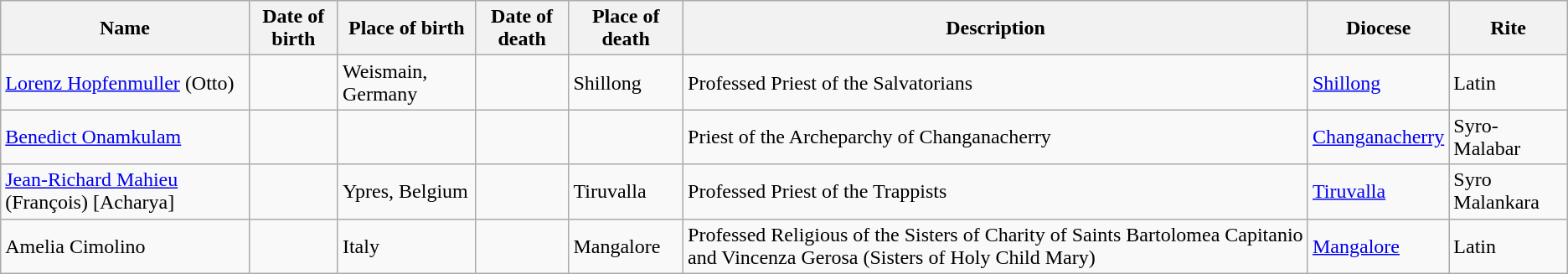<table class="wikitable sortable">
<tr>
<th>Name</th>
<th>Date of birth</th>
<th>Place of birth</th>
<th>Date of death</th>
<th>Place of death</th>
<th>Description</th>
<th>Diocese</th>
<th>Rite</th>
</tr>
<tr>
<td><a href='#'>Lorenz Hopfenmuller</a> (Otto)</td>
<td></td>
<td>Weismain, Germany</td>
<td></td>
<td>Shillong</td>
<td>Professed Priest of the Salvatorians</td>
<td><a href='#'>Shillong</a></td>
<td>Latin</td>
</tr>
<tr>
<td><a href='#'>Benedict Onamkulam</a></td>
<td></td>
<td></td>
<td></td>
<td></td>
<td>Priest of the Archeparchy of Changanacherry</td>
<td><a href='#'>Changanacherry</a></td>
<td>Syro-Malabar</td>
</tr>
<tr>
<td><a href='#'>Jean-Richard Mahieu</a> (François) [Acharya]</td>
<td></td>
<td>Ypres, Belgium</td>
<td></td>
<td>Tiruvalla</td>
<td>Professed Priest of the Trappists</td>
<td><a href='#'>Tiruvalla</a></td>
<td>Syro Malankara</td>
</tr>
<tr>
<td>Amelia Cimolino</td>
<td></td>
<td>Italy</td>
<td></td>
<td>Mangalore</td>
<td>Professed Religious of the Sisters of Charity of Saints Bartolomea Capitanio and Vincenza Gerosa (Sisters of Holy Child Mary)</td>
<td><a href='#'>Mangalore</a></td>
<td>Latin</td>
</tr>
</table>
